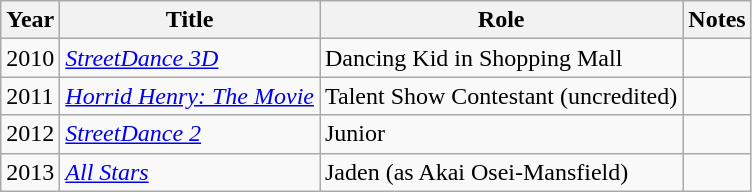<table class="wikitable">
<tr>
<th>Year</th>
<th>Title</th>
<th>Role</th>
<th>Notes</th>
</tr>
<tr>
<td>2010</td>
<td><em><a href='#'>StreetDance 3D</a></em></td>
<td>Dancing Kid in Shopping Mall</td>
<td></td>
</tr>
<tr>
<td>2011</td>
<td><em><a href='#'>Horrid Henry: The Movie</a></em></td>
<td>Talent Show Contestant (uncredited)</td>
<td></td>
</tr>
<tr>
<td>2012</td>
<td><em><a href='#'>StreetDance 2</a></em></td>
<td>Junior</td>
<td></td>
</tr>
<tr>
<td>2013</td>
<td><em><a href='#'>All Stars</a></em></td>
<td>Jaden (as Akai Osei-Mansfield)</td>
<td></td>
</tr>
</table>
